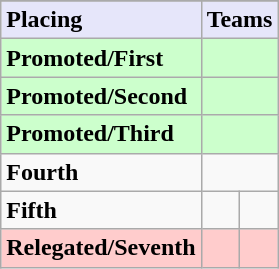<table class=wikitable>
<tr>
</tr>
<tr style="background: #E6E6FA;">
<td><strong>Placing</strong></td>
<td colspan=2 style="text-align:center"><strong>Teams</strong></td>
</tr>
<tr style="background: #ccffcc;">
<td><strong>Promoted/First</strong></td>
<td colspan=2><strong></strong></td>
</tr>
<tr style="background: #ccffcc;">
<td><strong>Promoted/Second</strong></td>
<td colspan=2><strong></strong></td>
</tr>
<tr style="background: #ccffcc;">
<td><strong>Promoted/Third</strong></td>
<td colspan=2><strong></strong></td>
</tr>
<tr>
<td><strong>Fourth</strong></td>
<td colspan=2></td>
</tr>
<tr>
<td><strong>Fifth</strong></td>
<td></td>
<td></td>
</tr>
<tr style="background: #ffcccc;">
<td><strong>Relegated/Seventh</strong></td>
<td><em></em></td>
<td><em></em></td>
</tr>
</table>
